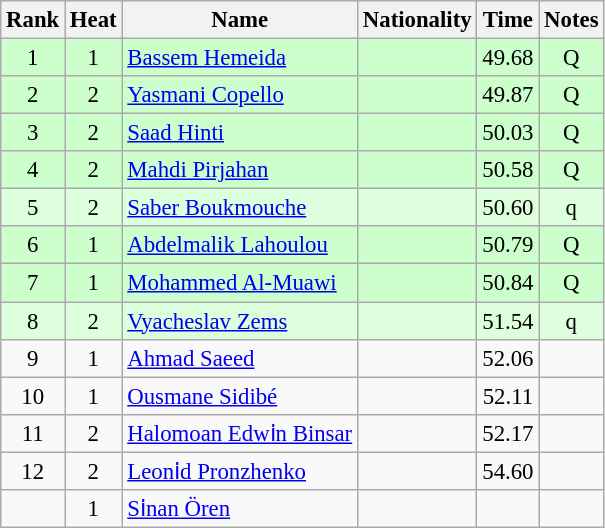<table class="wikitable sortable" style="text-align:center;font-size:95%">
<tr>
<th>Rank</th>
<th>Heat</th>
<th>Name</th>
<th>Nationality</th>
<th>Time</th>
<th>Notes</th>
</tr>
<tr bgcolor=ccffcc>
<td>1</td>
<td>1</td>
<td align=left><a href='#'>Bassem Hemeida</a></td>
<td align=left></td>
<td>49.68</td>
<td>Q</td>
</tr>
<tr bgcolor=ccffcc>
<td>2</td>
<td>2</td>
<td align=left><a href='#'>Yasmani Copello</a></td>
<td align=left></td>
<td>49.87</td>
<td>Q</td>
</tr>
<tr bgcolor=ccffcc>
<td>3</td>
<td>2</td>
<td align=left><a href='#'>Saad Hinti</a></td>
<td align=left></td>
<td>50.03</td>
<td>Q</td>
</tr>
<tr bgcolor=ccffcc>
<td>4</td>
<td>2</td>
<td align=left><a href='#'>Mahdi Pirjahan</a></td>
<td align=left></td>
<td>50.58</td>
<td>Q</td>
</tr>
<tr bgcolor=ddffdd>
<td>5</td>
<td>2</td>
<td align=left><a href='#'>Saber Boukmouche</a></td>
<td align=left></td>
<td>50.60</td>
<td>q</td>
</tr>
<tr bgcolor=ccffcc>
<td>6</td>
<td>1</td>
<td align=left><a href='#'>Abdelmalik Lahoulou</a></td>
<td align=left></td>
<td>50.79</td>
<td>Q</td>
</tr>
<tr bgcolor=ccffcc>
<td>7</td>
<td>1</td>
<td align=left><a href='#'>Mohammed Al-Muawi</a></td>
<td align=left></td>
<td>50.84</td>
<td>Q</td>
</tr>
<tr bgcolor=ddffdd>
<td>8</td>
<td>2</td>
<td align=left><a href='#'>Vyacheslav Zems</a></td>
<td align=left></td>
<td>51.54</td>
<td>q</td>
</tr>
<tr>
<td>9</td>
<td>1</td>
<td align=left><a href='#'>Ahmad Saeed</a></td>
<td align=left></td>
<td>52.06</td>
<td></td>
</tr>
<tr>
<td>10</td>
<td>1</td>
<td align=left><a href='#'>Ousmane Sidibé</a></td>
<td align=left></td>
<td>52.11</td>
<td></td>
</tr>
<tr>
<td>11</td>
<td>2</td>
<td align=left><a href='#'>Halomoan Edwi̇n Binsar</a></td>
<td align=left></td>
<td>52.17</td>
<td></td>
</tr>
<tr>
<td>12</td>
<td>2</td>
<td align=left><a href='#'>Leoni̇d Pronzhenko</a></td>
<td align=left></td>
<td>54.60</td>
<td></td>
</tr>
<tr>
<td></td>
<td>1</td>
<td align=left><a href='#'>Si̇nan Ören</a></td>
<td align=left></td>
<td></td>
<td></td>
</tr>
</table>
